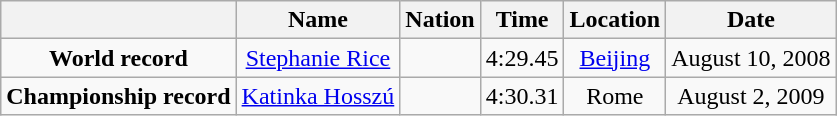<table class=wikitable style=text-align:center>
<tr>
<th></th>
<th>Name</th>
<th>Nation</th>
<th>Time</th>
<th>Location</th>
<th>Date</th>
</tr>
<tr>
<td><strong>World record</strong></td>
<td><a href='#'>Stephanie Rice</a></td>
<td></td>
<td align=left>4:29.45</td>
<td><a href='#'>Beijing</a></td>
<td>August 10, 2008</td>
</tr>
<tr>
<td><strong>Championship record</strong></td>
<td><a href='#'>Katinka Hosszú</a></td>
<td></td>
<td align=left>4:30.31</td>
<td>Rome</td>
<td>August 2, 2009</td>
</tr>
</table>
